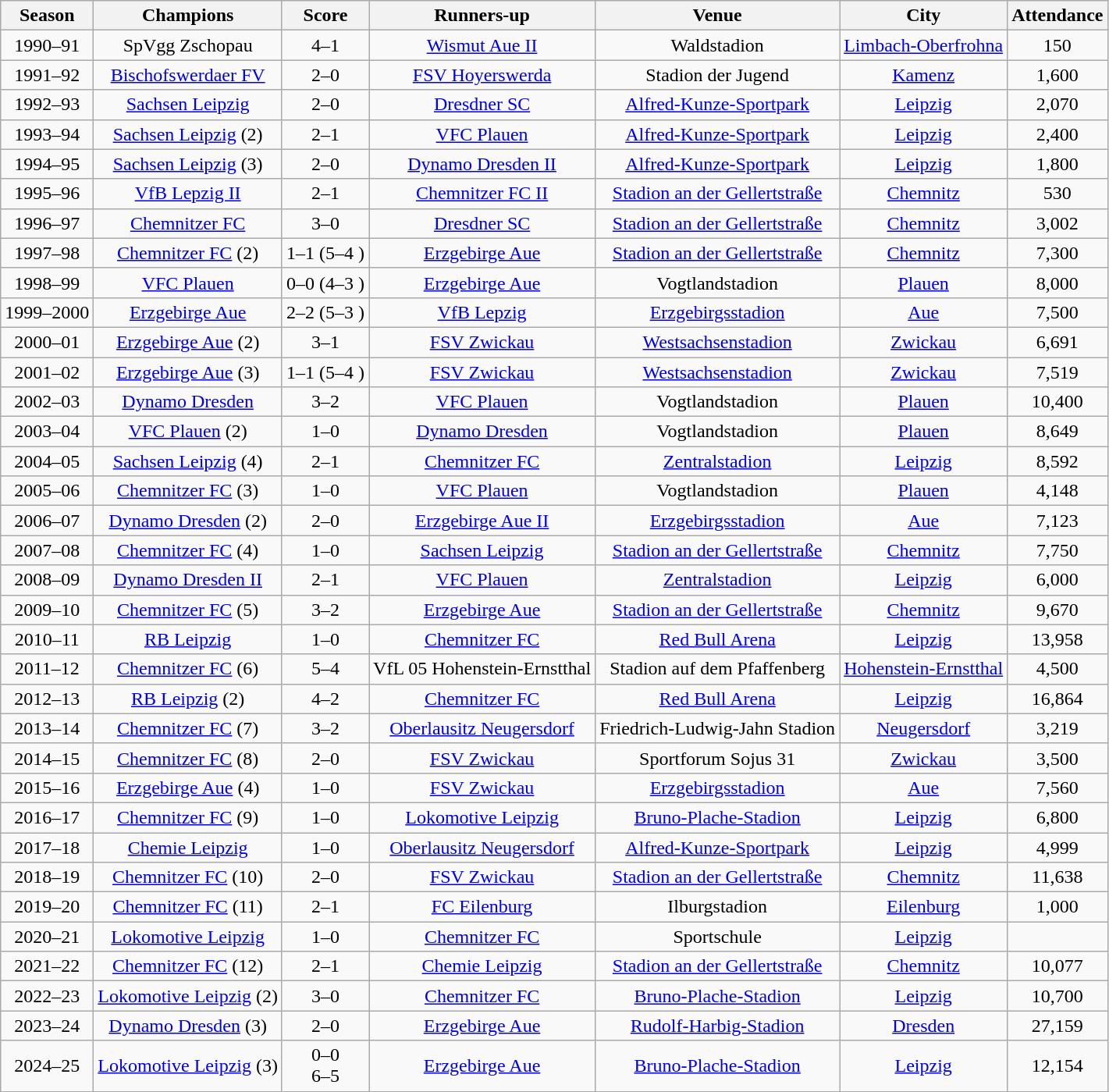<table class="wikitable sortable plainrowheaders" style="text-align:center">
<tr>
<th>Season</th>
<th>Champions</th>
<th>Score</th>
<th>Runners-up</th>
<th>Venue</th>
<th>City</th>
<th>Attendance</th>
</tr>
<tr>
<td>1990–91</td>
<td>SpVgg Zschopau</td>
<td>4–1</td>
<td><a href='#'>Wismut Aue II</a></td>
<td>Waldstadion</td>
<td><a href='#'>Limbach-Oberfrohna</a></td>
<td>150</td>
</tr>
<tr>
<td>1991–92</td>
<td><a href='#'>Bischofswerdaer FV</a></td>
<td>2–0</td>
<td><a href='#'>FSV Hoyerswerda</a></td>
<td>Stadion der Jugend</td>
<td><a href='#'>Kamenz</a></td>
<td>1,600</td>
</tr>
<tr>
<td>1992–93</td>
<td><a href='#'>Sachsen Leipzig</a></td>
<td>2–0</td>
<td><a href='#'>Dresdner SC</a></td>
<td><a href='#'>Alfred-Kunze-Sportpark</a></td>
<td><a href='#'>Leipzig</a></td>
<td>2,070</td>
</tr>
<tr>
<td>1993–94</td>
<td><a href='#'>Sachsen Leipzig</a> (2)</td>
<td>2–1</td>
<td><a href='#'>VFC Plauen</a></td>
<td><a href='#'>Alfred-Kunze-Sportpark</a></td>
<td><a href='#'>Leipzig</a></td>
<td>2,400</td>
</tr>
<tr>
<td>1994–95</td>
<td><a href='#'>Sachsen Leipzig</a> (3)</td>
<td>2–0</td>
<td><a href='#'>Dynamo Dresden II</a></td>
<td><a href='#'>Alfred-Kunze-Sportpark</a></td>
<td><a href='#'>Leipzig</a></td>
<td>1,800</td>
</tr>
<tr>
<td>1995–96</td>
<td><a href='#'>VfB Lepzig II</a></td>
<td>2–1 </td>
<td><a href='#'>Chemnitzer FC II</a></td>
<td><a href='#'>Stadion an der Gellertstraße</a></td>
<td><a href='#'>Chemnitz</a></td>
<td>530</td>
</tr>
<tr>
<td>1996–97</td>
<td><a href='#'>Chemnitzer FC</a></td>
<td>3–0</td>
<td><a href='#'>Dresdner SC</a></td>
<td><a href='#'>Stadion an der Gellertstraße</a></td>
<td><a href='#'>Chemnitz</a></td>
<td>3,002</td>
</tr>
<tr>
<td>1997–98</td>
<td><a href='#'>Chemnitzer FC</a> (2)</td>
<td>1–1 (5–4 )</td>
<td><a href='#'>Erzgebirge Aue</a></td>
<td><a href='#'>Stadion an der Gellertstraße</a></td>
<td><a href='#'>Chemnitz</a></td>
<td>7,300</td>
</tr>
<tr>
<td>1998–99</td>
<td><a href='#'>VFC Plauen</a></td>
<td>0–0 (4–3 )</td>
<td><a href='#'>Erzgebirge Aue</a></td>
<td>Vogtlandstadion</td>
<td><a href='#'>Plauen</a></td>
<td>8,000</td>
</tr>
<tr>
<td>1999–2000</td>
<td><a href='#'>Erzgebirge Aue</a></td>
<td>2–2 (5–3 )</td>
<td><a href='#'>VfB Lepzig</a></td>
<td><a href='#'>Erzgebirgsstadion</a></td>
<td><a href='#'>Aue</a></td>
<td>7,500</td>
</tr>
<tr>
<td>2000–01</td>
<td><a href='#'>Erzgebirge Aue</a> (2)</td>
<td>3–1</td>
<td><a href='#'>FSV Zwickau</a></td>
<td><a href='#'>Westsachsenstadion</a></td>
<td><a href='#'>Zwickau</a></td>
<td>6,691</td>
</tr>
<tr>
<td>2001–02</td>
<td><a href='#'>Erzgebirge Aue</a> (3)</td>
<td>1–1 (5–4 )</td>
<td><a href='#'>FSV Zwickau</a></td>
<td><a href='#'>Westsachsenstadion</a></td>
<td><a href='#'>Zwickau</a></td>
<td>7,519</td>
</tr>
<tr>
<td>2002–03</td>
<td><a href='#'>Dynamo Dresden</a></td>
<td>3–2</td>
<td><a href='#'>VFC Plauen</a></td>
<td>Vogtlandstadion</td>
<td><a href='#'>Plauen</a></td>
<td>10,400</td>
</tr>
<tr>
<td>2003–04</td>
<td><a href='#'>VFC Plauen</a> (2)</td>
<td>1–0</td>
<td><a href='#'>Dynamo Dresden</a></td>
<td>Vogtlandstadion</td>
<td><a href='#'>Plauen</a></td>
<td>8,649</td>
</tr>
<tr>
<td>2004–05</td>
<td><a href='#'>Sachsen Leipzig</a> (4)</td>
<td>2–1 </td>
<td><a href='#'>Chemnitzer FC</a></td>
<td><a href='#'>Zentralstadion</a></td>
<td><a href='#'>Leipzig</a></td>
<td>8,592</td>
</tr>
<tr>
<td>2005–06</td>
<td><a href='#'>Chemnitzer FC</a> (3)</td>
<td>1–0</td>
<td><a href='#'>VFC Plauen</a></td>
<td>Vogtlandstadion</td>
<td><a href='#'>Plauen</a></td>
<td>4,148</td>
</tr>
<tr>
<td>2006–07</td>
<td><a href='#'>Dynamo Dresden</a> (2)</td>
<td>2–0</td>
<td><a href='#'>Erzgebirge Aue II</a></td>
<td><a href='#'>Erzgebirgsstadion</a></td>
<td><a href='#'>Aue</a></td>
<td>7,123</td>
</tr>
<tr>
<td>2007–08</td>
<td><a href='#'>Chemnitzer FC</a> (4)</td>
<td>1–0</td>
<td><a href='#'>Sachsen Leipzig</a></td>
<td><a href='#'>Stadion an der Gellertstraße</a></td>
<td><a href='#'>Chemnitz</a></td>
<td>7,750</td>
</tr>
<tr>
<td>2008–09</td>
<td><a href='#'>Dynamo Dresden II</a></td>
<td>2–1 </td>
<td><a href='#'>VFC Plauen</a></td>
<td><a href='#'>Zentralstadion</a></td>
<td><a href='#'>Leipzig</a></td>
<td>6,000</td>
</tr>
<tr>
<td>2009–10</td>
<td><a href='#'>Chemnitzer FC</a> (5)</td>
<td>3–2</td>
<td><a href='#'>Erzgebirge Aue</a></td>
<td><a href='#'>Stadion an der Gellertstraße</a></td>
<td><a href='#'>Chemnitz</a></td>
<td>9,670</td>
</tr>
<tr>
<td>2010–11</td>
<td><a href='#'>RB Leipzig</a></td>
<td>1–0</td>
<td><a href='#'>Chemnitzer FC</a></td>
<td><a href='#'>Red Bull Arena</a></td>
<td><a href='#'>Leipzig</a></td>
<td>13,958</td>
</tr>
<tr>
<td>2011–12</td>
<td><a href='#'>Chemnitzer FC</a> (6)</td>
<td>5–4 </td>
<td>VfL 05 Hohenstein-Ernstthal</td>
<td>Stadion auf dem Pfaffenberg</td>
<td><a href='#'>Hohenstein-Ernstthal</a></td>
<td>4,500</td>
</tr>
<tr>
<td>2012–13</td>
<td><a href='#'>RB Leipzig</a> (2)</td>
<td>4–2</td>
<td><a href='#'>Chemnitzer FC</a></td>
<td><a href='#'>Red Bull Arena</a></td>
<td><a href='#'>Leipzig</a></td>
<td>16,864</td>
</tr>
<tr>
<td>2013–14</td>
<td><a href='#'>Chemnitzer FC</a> (7)</td>
<td>3–2 </td>
<td><a href='#'>Oberlausitz Neugersdorf</a></td>
<td>Friedrich-Ludwig-Jahn Stadion</td>
<td><a href='#'>Neugersdorf</a></td>
<td>3,219</td>
</tr>
<tr>
<td>2014–15</td>
<td><a href='#'>Chemnitzer FC</a> (8)</td>
<td>2–0</td>
<td><a href='#'>FSV Zwickau</a></td>
<td>Sportforum Sojus 31</td>
<td><a href='#'>Zwickau</a></td>
<td>3,500</td>
</tr>
<tr>
<td>2015–16</td>
<td><a href='#'>Erzgebirge Aue</a> (4)</td>
<td>1–0</td>
<td><a href='#'>FSV Zwickau</a></td>
<td><a href='#'>Erzgebirgsstadion</a></td>
<td><a href='#'>Aue</a></td>
<td>7,560</td>
</tr>
<tr>
<td>2016–17</td>
<td><a href='#'>Chemnitzer FC</a> (9)</td>
<td>1–0</td>
<td><a href='#'>Lokomotive Leipzig</a></td>
<td><a href='#'>Bruno-Plache-Stadion</a></td>
<td><a href='#'>Leipzig</a></td>
<td>6,800</td>
</tr>
<tr>
<td>2017–18</td>
<td><a href='#'>Chemie Leipzig</a></td>
<td>1–0</td>
<td><a href='#'>Oberlausitz Neugersdorf</a></td>
<td><a href='#'>Alfred-Kunze-Sportpark</a></td>
<td><a href='#'>Leipzig</a></td>
<td>4,999</td>
</tr>
<tr>
<td>2018–19</td>
<td><a href='#'>Chemnitzer FC</a> (10)</td>
<td>2–0</td>
<td><a href='#'>FSV Zwickau</a></td>
<td><a href='#'>Stadion an der Gellertstraße</a></td>
<td><a href='#'>Chemnitz</a></td>
<td>11,638</td>
</tr>
<tr>
<td>2019–20</td>
<td><a href='#'>Chemnitzer FC</a> (11)</td>
<td>2–1</td>
<td><a href='#'>FC Eilenburg</a></td>
<td>Ilburgstadion</td>
<td><a href='#'>Eilenburg</a></td>
<td>1,000</td>
</tr>
<tr>
<td>2020–21</td>
<td><a href='#'>Lokomotive Leipzig</a></td>
<td>1–0 </td>
<td><a href='#'>Chemnitzer FC</a></td>
<td>Sportschule</td>
<td><a href='#'>Leipzig</a></td>
<td></td>
</tr>
<tr>
<td>2021–22</td>
<td><a href='#'>Chemnitzer FC</a> (12)</td>
<td>2–1</td>
<td><a href='#'>Chemie Leipzig</a></td>
<td><a href='#'>Stadion an der Gellertstraße</a></td>
<td><a href='#'>Chemnitz</a></td>
<td>10,077</td>
</tr>
<tr>
<td>2022–23</td>
<td><a href='#'>Lokomotive Leipzig</a> (2)</td>
<td>3–0</td>
<td><a href='#'>Chemnitzer FC</a></td>
<td><a href='#'>Bruno-Plache-Stadion</a></td>
<td><a href='#'>Leipzig</a></td>
<td>10,700</td>
</tr>
<tr>
<td>2023–24</td>
<td><a href='#'>Dynamo Dresden</a> (3)</td>
<td>2–0 </td>
<td><a href='#'>Erzgebirge Aue</a></td>
<td><a href='#'>Rudolf-Harbig-Stadion</a></td>
<td><a href='#'>Dresden</a></td>
<td>27,159</td>
</tr>
<tr>
<td>2024–25</td>
<td><a href='#'>Lokomotive Leipzig</a> (3)</td>
<td>0–0 <br>6–5 </td>
<td><a href='#'>Erzgebirge Aue</a></td>
<td><a href='#'>Bruno-Plache-Stadion</a></td>
<td><a href='#'>Leipzig</a></td>
<td>12,154</td>
</tr>
</table>
